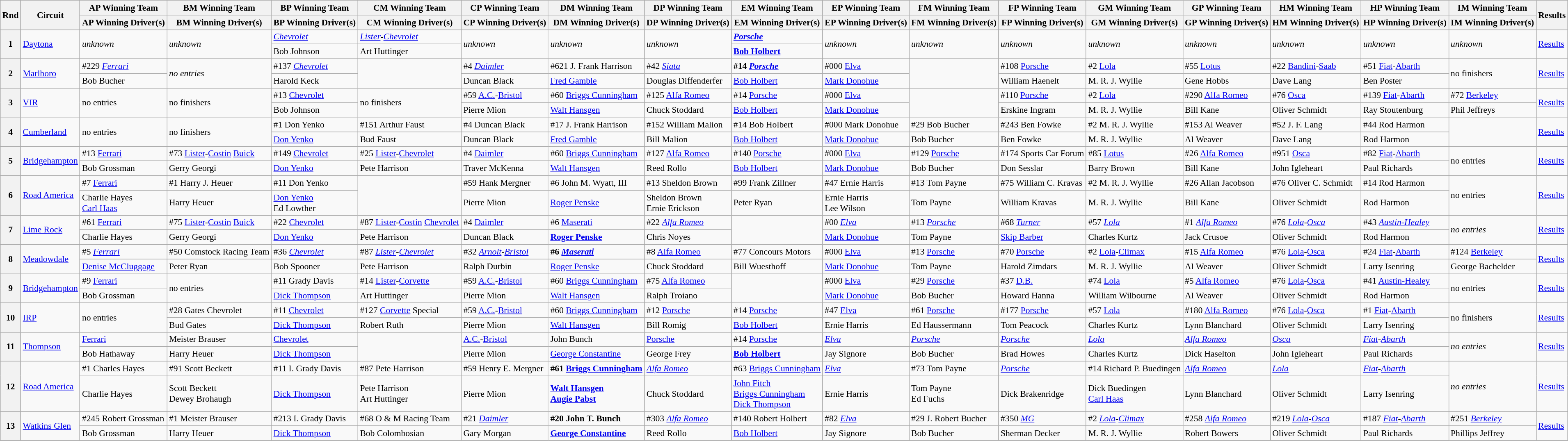<table class="wikitable" style="font-size: 90%; white-space: nowrap;">
<tr>
<th rowspan=2>Rnd</th>
<th rowspan=2>Circuit</th>
<th>AP Winning Team</th>
<th>BM Winning Team</th>
<th>BP Winning Team</th>
<th>CM Winning Team</th>
<th>CP Winning Team</th>
<th>DM Winning Team</th>
<th>DP Winning Team</th>
<th>EM Winning Team</th>
<th>EP Winning Team</th>
<th>FM Winning Team</th>
<th>FP Winning Team</th>
<th>GM Winning Team</th>
<th>GP Winning Team</th>
<th>HM Winning Team</th>
<th>HP Winning Team</th>
<th>IM Winning Team</th>
<th rowspan=2>Results</th>
</tr>
<tr>
<th>AP Winning Driver(s)</th>
<th>BM Winning Driver(s)</th>
<th>BP Winning Driver(s)</th>
<th>CM Winning Driver(s)</th>
<th>CP Winning Driver(s)</th>
<th>DM Winning Driver(s)</th>
<th>DP Winning Driver(s)</th>
<th>EM Winning Driver(s)</th>
<th>EP Winning Driver(s)</th>
<th>FM Winning Driver(s)</th>
<th>FP Winning Driver(s)</th>
<th>GM Winning Driver(s)</th>
<th>GP Winning Driver(s)</th>
<th>HM Winning Driver(s)</th>
<th>HP Winning Driver(s)</th>
<th>IM Winning Driver(s)</th>
</tr>
<tr>
<th rowspan=2>1</th>
<td rowspan=2><a href='#'>Daytona</a></td>
<td rowspan=2> <em>unknown</em></td>
<td rowspan=2> <em>unknown</em></td>
<td> <em><a href='#'>Chevrolet</a></em></td>
<td> <em><a href='#'>Lister</a>-<a href='#'>Chevrolet</a></em></td>
<td rowspan=2> <em>unknown</em></td>
<td rowspan=2> <em>unknown</em></td>
<td rowspan=2> <em>unknown</em></td>
<td> <strong><em><a href='#'>Porsche</a></em></strong></td>
<td rowspan=2> <em>unknown</em></td>
<td rowspan=2> <em>unknown</em></td>
<td rowspan=2> <em>unknown</em></td>
<td rowspan=2> <em>unknown</em></td>
<td rowspan=2> <em>unknown</em></td>
<td rowspan=2> <em>unknown</em></td>
<td rowspan=2> <em>unknown</em></td>
<td rowspan=2> <em>unknown</em></td>
<td rowspan=2><a href='#'>Results</a></td>
</tr>
<tr>
<td>  Bob Johnson</td>
<td>  Art Huttinger</td>
<td> <strong> <a href='#'>Bob Holbert</a></strong></td>
</tr>
<tr>
<th rowspan=2>2</th>
<td rowspan=2><a href='#'>Marlboro</a></td>
<td> #229 <em><a href='#'>Ferrari</a></em></td>
<td rowspan=2> <em>no entries</em></td>
<td> #137 <em><a href='#'>Chevrolet</a></em></td>
<td rowspan=2> </td>
<td> #4 <em><a href='#'>Daimler</a></em></td>
<td> #621 J. Frank Harrison</td>
<td> #42 <em><a href='#'>Siata</a></em></td>
<td> <strong>#14 <em><a href='#'>Porsche</a><strong><em></td>
<td> #000 </em><a href='#'>Elva</a><em></td>
<td rowspan=2> </td>
<td> #108 </em><a href='#'>Porsche</a><em></td>
<td> #2 </em><a href='#'>Lola</a><em></td>
<td> #55 </em><a href='#'>Lotus</a><em></td>
<td> #22 </em><a href='#'>Bandini</a>-<a href='#'>Saab</a><em></td>
<td> #51 </em><a href='#'>Fiat</a>-<a href='#'>Abarth</a><em></td>
<td rowspan=2> </em>no finishers<em></td>
<td rowspan=2><a href='#'>Results</a></td>
</tr>
<tr>
<td>  Bob Bucher</td>
<td>  Harold Keck</td>
<td>  Duncan Black</td>
<td>  <a href='#'>Fred Gamble</a></td>
<td>  Douglas Diffenderfer</td>
<td> </strong> <a href='#'>Bob Holbert</a><strong></td>
<td>  <a href='#'>Mark Donohue</a></td>
<td>  William Haenelt</td>
<td>  M. R. J. Wyllie</td>
<td>  Gene Hobbs</td>
<td>  Dave Lang</td>
<td>  Ben Poster</td>
</tr>
<tr>
<th rowspan=2>3</th>
<td rowspan=2><a href='#'>VIR</a></td>
<td rowspan=2> </em>no entries<em></td>
<td rowspan=2> </em>no finishers<em></td>
<td> #13 </em><a href='#'>Chevrolet</a><em></td>
<td rowspan=2> </em>no finishers<em></td>
<td> #59 </em><a href='#'>A.C.</a>-<a href='#'>Bristol</a><em></td>
<td> </strong>#60 <a href='#'>Briggs Cunningham</a><strong></td>
<td> #125 </em><a href='#'>Alfa Romeo</a><em></td>
<td> #14 </em><a href='#'>Porsche</a><em></td>
<td> #000 </em><a href='#'>Elva</a><em></td>
<td rowspan=2> </td>
<td> #110 </em><a href='#'>Porsche</a><em></td>
<td> #2 </em><a href='#'>Lola</a><em></td>
<td> #290 </em><a href='#'>Alfa Romeo</a><em></td>
<td> #76 </em><a href='#'>Osca</a><em></td>
<td> #139 </em><a href='#'>Fiat</a>-<a href='#'>Abarth</a><em></td>
<td> #72 </em><a href='#'>Berkeley</a><em></td>
<td rowspan=2><a href='#'>Results</a></td>
</tr>
<tr>
<td>  Bob Johnson</td>
<td>  Pierre Mion</td>
<td> </strong> <a href='#'>Walt Hansgen</a><strong></td>
<td>  Chuck Stoddard</td>
<td>  <a href='#'>Bob Holbert</a></td>
<td>  <a href='#'>Mark Donohue</a></td>
<td>  Erskine Ingram</td>
<td>  M. R. J. Wyllie</td>
<td>  Bill Kane</td>
<td>  Oliver Schmidt</td>
<td>  Ray Stoutenburg</td>
<td>  Phil Jeffreys</td>
</tr>
<tr>
<th rowspan=2>4</th>
<td rowspan=2><a href='#'>Cumberland</a></td>
<td rowspan=2> </em>no entries<em></td>
<td rowspan=2> </em>no finishers<em></td>
<td> #1 Don Yenko</td>
<td> #151 Arthur Faust</td>
<td> #4 Duncan Black</td>
<td> #17 J. Frank Harrison</td>
<td> #152 William Malion</td>
<td> </strong>#14 Bob Holbert<strong></td>
<td> #000 Mark Donohue</td>
<td> #29 Bob Bucher</td>
<td> #243 Ben Fowke</td>
<td> #2 M. R. J. Wyllie</td>
<td> #153 Al Weaver</td>
<td> #52 J. F. Lang</td>
<td> #44 Rod Harmon</td>
<td rowspan=2> </td>
<td rowspan=2><a href='#'>Results</a></td>
</tr>
<tr>
<td>  <a href='#'>Don Yenko</a></td>
<td>  Bud Faust</td>
<td>  Duncan Black</td>
<td>  <a href='#'>Fred Gamble</a></td>
<td>  Bill Malion</td>
<td> </strong> <a href='#'>Bob Holbert</a><strong></td>
<td>  <a href='#'>Mark Donohue</a></td>
<td>  Bob Bucher</td>
<td>  Ben Fowke</td>
<td>  M. R. J. Wyllie</td>
<td>  Al Weaver</td>
<td>  Dave Lang</td>
<td>  Rod Harmon</td>
</tr>
<tr>
<th rowspan=2>5</th>
<td rowspan=2><a href='#'>Bridgehampton</a></td>
<td> #13 </em><a href='#'>Ferrari</a><em></td>
<td> #73 </em><a href='#'>Lister</a>-<a href='#'>Costin</a> <a href='#'>Buick</a><em></td>
<td> #149 </em><a href='#'>Chevrolet</a><em></td>
<td> #25 </em><a href='#'>Lister</a>-<a href='#'>Chevrolet</a><em></td>
<td> #4 </em><a href='#'>Daimler</a><em></td>
<td> </strong>#60 <a href='#'>Briggs Cunningham</a><strong></td>
<td> #127 </em><a href='#'>Alfa Romeo</a><em></td>
<td> #140 </em><a href='#'>Porsche</a><em></td>
<td> #000 </em><a href='#'>Elva</a><em></td>
<td> #129 </em><a href='#'>Porsche</a><em></td>
<td> #174 Sports Car Forum</td>
<td> #85 </em><a href='#'>Lotus</a><em></td>
<td> #26 </em><a href='#'>Alfa Romeo</a><em></td>
<td> #951 </em><a href='#'>Osca</a><em></td>
<td> #82 </em><a href='#'>Fiat</a>-<a href='#'>Abarth</a><em></td>
<td rowspan=2> </em>no entries<em></td>
<td rowspan=2><a href='#'>Results</a></td>
</tr>
<tr>
<td>  Bob Grossman</td>
<td>  Gerry Georgi</td>
<td>  <a href='#'>Don Yenko</a></td>
<td>  Pete Harrison</td>
<td>  Traver McKenna</td>
<td> </strong> <a href='#'>Walt Hansgen</a><strong></td>
<td>  Reed Rollo</td>
<td>  <a href='#'>Bob Holbert</a></td>
<td>  <a href='#'>Mark Donohue</a></td>
<td>  Bob Bucher</td>
<td>  Don Sesslar</td>
<td>  Barry Brown</td>
<td>  Bill Kane</td>
<td>  John Igleheart</td>
<td>  Paul Richards</td>
</tr>
<tr>
<th rowspan=2>6</th>
<td rowspan=2><a href='#'>Road America</a></td>
<td> #7 </em><a href='#'>Ferrari</a><em></td>
<td> #1 Harry J. Heuer</td>
<td> </strong>#11 Don Yenko<strong></td>
<td rowspan=2> </td>
<td> #59 Hank Mergner</td>
<td> #6 John M. Wyatt, III</td>
<td> #13 Sheldon Brown</td>
<td> #99 Frank Zillner</td>
<td> #47 Ernie Harris</td>
<td> #13 Tom Payne</td>
<td> #75 William C. Kravas</td>
<td> #2 M. R. J. Wyllie</td>
<td> #26 Allan Jacobson</td>
<td> #76 Oliver C. Schmidt</td>
<td> #14 Rod Harmon</td>
<td rowspan=2> </em>no entries<em></td>
<td rowspan=2><a href='#'>Results</a></td>
</tr>
<tr>
<td>  Charlie Hayes<br> <a href='#'>Carl Haas</a></td>
<td>  Harry Heuer</td>
<td> </strong> <a href='#'>Don Yenko</a><br> Ed Lowther<strong></td>
<td>  Pierre Mion</td>
<td>  <a href='#'>Roger Penske</a></td>
<td>  Sheldon Brown<br> Ernie Erickson</td>
<td>  Peter Ryan</td>
<td>  Ernie Harris<br> Lee Wilson</td>
<td>  Tom Payne</td>
<td>  William Kravas</td>
<td>  M. R. J. Wyllie</td>
<td>  Bill Kane</td>
<td>  Oliver Schmidt</td>
<td>  Rod Harmon</td>
</tr>
<tr>
<th rowspan=2>7</th>
<td rowspan=2><a href='#'>Lime Rock</a></td>
<td> #61 </em><a href='#'>Ferrari</a><em></td>
<td> #75 </em><a href='#'>Lister</a>-<a href='#'>Costin</a> <a href='#'>Buick</a><em></td>
<td> #22 </em><a href='#'>Chevrolet</a><em></td>
<td> #87 </em><a href='#'>Lister</a>-<a href='#'>Costin</a> <a href='#'>Chevrolet</a><em></td>
<td> #4 </em><a href='#'>Daimler</a><em></td>
<td> </strong>#6 </em><a href='#'>Maserati</a></em></strong></td>
<td> #22 <em><a href='#'>Alfa Romeo</a></em></td>
<td rowspan=2> </td>
<td> #00 <em><a href='#'>Elva</a></em></td>
<td> #13 <em><a href='#'>Porsche</a></em></td>
<td> #68 <em><a href='#'>Turner</a></em></td>
<td> #57 <em><a href='#'>Lola</a></em></td>
<td> #1 <em><a href='#'>Alfa Romeo</a></em></td>
<td> #76 <em><a href='#'>Lola</a>-<a href='#'>Osca</a></em></td>
<td> #43 <em><a href='#'>Austin-Healey</a></em></td>
<td rowspan=2> <em>no entries</em></td>
<td rowspan=2><a href='#'>Results</a></td>
</tr>
<tr>
<td>  Charlie Hayes</td>
<td>  Gerry Georgi</td>
<td>  <a href='#'>Don Yenko</a></td>
<td>  Pete Harrison</td>
<td>  Duncan Black</td>
<td> <strong> <a href='#'>Roger Penske</a></strong></td>
<td>  Chris Noyes</td>
<td>  <a href='#'>Mark Donohue</a></td>
<td>  Tom Payne</td>
<td>  <a href='#'>Skip Barber</a></td>
<td>  Charles Kurtz</td>
<td>  Jack Crusoe</td>
<td>  Oliver Schmidt</td>
<td>  Rod Harmon</td>
</tr>
<tr>
<th rowspan=2>8</th>
<td rowspan=2><a href='#'>Meadowdale</a></td>
<td> #5 <em><a href='#'>Ferrari</a></em></td>
<td> #50 Comstock Racing Team</td>
<td> #36 <em><a href='#'>Chevrolet</a></em></td>
<td> #87 <em><a href='#'>Lister</a>-<a href='#'>Chevrolet</a></em></td>
<td> #32 <em><a href='#'>Arnolt</a>-<a href='#'>Bristol</a></em></td>
<td> <strong>#6 <em><a href='#'>Maserati</a><strong><em></td>
<td> #8 </em><a href='#'>Alfa Romeo</a><em></td>
<td> #77 Concours Motors</td>
<td> #000 </em><a href='#'>Elva</a><em></td>
<td> #13 </em><a href='#'>Porsche</a><em></td>
<td> #70 </em><a href='#'>Porsche</a><em></td>
<td> #2 </em><a href='#'>Lola</a>-<a href='#'>Climax</a><em></td>
<td> #15 </em><a href='#'>Alfa Romeo</a><em></td>
<td> #76 </em><a href='#'>Lola</a>-<a href='#'>Osca</a><em></td>
<td> #24 </em><a href='#'>Fiat</a>-<a href='#'>Abarth</a><em></td>
<td> #124 </em><a href='#'>Berkeley</a><em></td>
<td rowspan=2><a href='#'>Results</a></td>
</tr>
<tr>
<td>  <a href='#'>Denise McCluggage</a></td>
<td>  Peter Ryan</td>
<td>  Bob Spooner</td>
<td>  Pete Harrison</td>
<td>  Ralph Durbin</td>
<td> </strong> <a href='#'>Roger Penske</a><strong></td>
<td>  Chuck Stoddard</td>
<td>  Bill Wuesthoff</td>
<td>  <a href='#'>Mark Donohue</a></td>
<td>  Tom Payne</td>
<td>  Harold Zimdars</td>
<td>  M. R. J. Wyllie</td>
<td>  Al Weaver</td>
<td>  Oliver Schmidt</td>
<td>  Larry Isenring</td>
<td>  George Bachelder</td>
</tr>
<tr>
<th rowspan=2>9</th>
<td rowspan=2><a href='#'>Bridgehampton</a></td>
<td> #9 </em><a href='#'>Ferrari</a><em></td>
<td rowspan=2> </em>no entries<em></td>
<td> #11 Grady Davis</td>
<td> #14 </em><a href='#'>Lister</a>-<a href='#'>Corvette</a><em></td>
<td> #59 </em><a href='#'>A.C.</a>-<a href='#'>Bristol</a><em></td>
<td> </strong>#60 <a href='#'>Briggs Cunningham</a><strong></td>
<td> #75 </em><a href='#'>Alfa Romeo</a><em></td>
<td rowspan=2> </td>
<td> #000 </em><a href='#'>Elva</a><em></td>
<td> #29 </em><a href='#'>Porsche</a><em></td>
<td> #37 </em><a href='#'>D.B.</a><em></td>
<td> #74 </em><a href='#'>Lola</a><em></td>
<td> #5 </em><a href='#'>Alfa Romeo</a><em></td>
<td> #76 </em><a href='#'>Lola</a>-<a href='#'>Osca</a><em></td>
<td> #41 </em><a href='#'>Austin-Healey</a><em></td>
<td rowspan=2> </em>no entries<em></td>
<td rowspan=2><a href='#'>Results</a></td>
</tr>
<tr>
<td>  Bob Grossman</td>
<td>  <a href='#'>Dick Thompson</a></td>
<td>  Art Huttinger</td>
<td>  Pierre Mion</td>
<td> </strong> <a href='#'>Walt Hansgen</a><strong></td>
<td>  Ralph Troiano</td>
<td>  <a href='#'>Mark Donohue</a></td>
<td>  Bob Bucher</td>
<td>  Howard Hanna</td>
<td>  William Wilbourne</td>
<td>  Al Weaver</td>
<td>  Oliver Schmidt</td>
<td>  Rod Harmon</td>
</tr>
<tr>
<th rowspan=2>10</th>
<td rowspan=2><a href='#'>IRP</a></td>
<td rowspan=2> </em>no entries<em></td>
<td> #28 Gates Chevrolet</td>
<td> #11 </em><a href='#'>Chevrolet</a><em></td>
<td> #127 </em><a href='#'>Corvette</a> Special<em></td>
<td> #59 </em><a href='#'>A.C.</a>-<a href='#'>Bristol</a><em></td>
<td> </strong>#60 <a href='#'>Briggs Cunningham</a><strong></td>
<td> #12 </em><a href='#'>Porsche</a><em></td>
<td> #14 </em><a href='#'>Porsche</a><em></td>
<td> #47 </em><a href='#'>Elva</a><em></td>
<td> #61 </em><a href='#'>Porsche</a><em></td>
<td> #177 </em><a href='#'>Porsche</a><em></td>
<td> #57 </em><a href='#'>Lola</a><em></td>
<td> #180 </em><a href='#'>Alfa Romeo</a><em></td>
<td> #76 </em><a href='#'>Lola</a>-<a href='#'>Osca</a><em></td>
<td> #1 </em><a href='#'>Fiat</a>-<a href='#'>Abarth</a><em></td>
<td rowspan=2> </em>no finishers<em></td>
<td rowspan=2><a href='#'>Results</a></td>
</tr>
<tr>
<td>  Bud Gates</td>
<td>  <a href='#'>Dick Thompson</a></td>
<td>  Robert Ruth</td>
<td>  Pierre Mion</td>
<td> </strong> <a href='#'>Walt Hansgen</a><strong></td>
<td>  Bill Romig</td>
<td>  <a href='#'>Bob Holbert</a></td>
<td>  Ernie Harris</td>
<td>  Ed Haussermann</td>
<td>  Tom Peacock</td>
<td>  Charles Kurtz</td>
<td>  Lynn Blanchard</td>
<td>  Oliver Schmidt</td>
<td>  Larry Isenring</td>
</tr>
<tr>
<th rowspan=2>11</th>
<td rowspan=2><a href='#'>Thompson</a></td>
<td> </em><a href='#'>Ferrari</a><em></td>
<td> Meister Brauser</td>
<td> </em><a href='#'>Chevrolet</a><em></td>
<td rowspan=2> </td>
<td> </em><a href='#'>A.C.</a>-<a href='#'>Bristol</a><em></td>
<td> John Bunch</td>
<td> </em><a href='#'>Porsche</a><em></td>
<td> </strong>#14 </em><a href='#'>Porsche</a></em></strong></td>
<td> <em><a href='#'>Elva</a></em></td>
<td> <em><a href='#'>Porsche</a></em></td>
<td> <em><a href='#'>Porsche</a></em></td>
<td> <em><a href='#'>Lola</a></em></td>
<td> <em><a href='#'>Alfa Romeo</a></em></td>
<td> <em><a href='#'>Osca</a></em></td>
<td> <em><a href='#'>Fiat</a>-<a href='#'>Abarth</a></em></td>
<td rowspan=2> <em>no entries</em></td>
<td rowspan=2><a href='#'>Results</a></td>
</tr>
<tr>
<td>  Bob Hathaway</td>
<td>  Harry Heuer</td>
<td>  <a href='#'>Dick Thompson</a></td>
<td>  Pierre Mion</td>
<td>  <a href='#'>George Constantine</a></td>
<td>  George Frey</td>
<td> <strong> <a href='#'>Bob Holbert</a></strong></td>
<td>  Jay Signore</td>
<td>  Bob Bucher</td>
<td>  Brad Howes</td>
<td>  Charles Kurtz</td>
<td>  Dick Haselton</td>
<td>  John Igleheart</td>
<td>  Paul Richards</td>
</tr>
<tr>
<th rowspan=2>12</th>
<td rowspan=2><a href='#'>Road America</a></td>
<td> #1 Charles Hayes</td>
<td> #91 Scott Beckett</td>
<td> #11 I. Grady Davis</td>
<td> #87 Pete Harrison</td>
<td> #59 Henry E. Mergner</td>
<td> <strong>#61 <a href='#'>Briggs Cunningham</a></strong></td>
<td> <em><a href='#'>Alfa Romeo</a></em></td>
<td> #63 <a href='#'>Briggs Cunningham</a></td>
<td> <em><a href='#'>Elva</a></em></td>
<td> #73 Tom Payne</td>
<td> <em><a href='#'>Porsche</a></em></td>
<td> #14 Richard P. Buedingen</td>
<td> <em><a href='#'>Alfa Romeo</a></em></td>
<td> <em><a href='#'>Lola</a></em></td>
<td> <em><a href='#'>Fiat</a>-<a href='#'>Abarth</a></em></td>
<td rowspan=2> <em>no entries</em></td>
<td rowspan=2><a href='#'>Results</a></td>
</tr>
<tr>
<td>  Charlie Hayes</td>
<td>  Scott Beckett<br> Dewey Brohaugh</td>
<td>  <a href='#'>Dick Thompson</a></td>
<td>  Pete Harrison<br> Art Huttinger</td>
<td>  Pierre Mion</td>
<td> <strong> <a href='#'>Walt Hansgen</a><br> <a href='#'>Augie Pabst</a></strong></td>
<td>  Chuck Stoddard</td>
<td>  <a href='#'>John Fitch</a><br> <a href='#'>Briggs Cunningham</a><br> <a href='#'>Dick Thompson</a></td>
<td>  Ernie Harris</td>
<td>  Tom Payne<br> Ed Fuchs</td>
<td>  Dick Brakenridge</td>
<td>  Dick Buedingen<br> <a href='#'>Carl Haas</a></td>
<td>  Lynn Blanchard</td>
<td>  Oliver Schmidt</td>
<td>  Larry Isenring</td>
</tr>
<tr>
<th rowspan=2>13</th>
<td rowspan=2><a href='#'>Watkins Glen</a></td>
<td> #245 Robert Grossman</td>
<td> #1 Meister Brauser</td>
<td> #213 I. Grady Davis</td>
<td> #68 O & M Racing Team</td>
<td> #21 <em><a href='#'>Daimler</a></em></td>
<td> <strong>#20 John T. Bunch</strong></td>
<td> #303 <em><a href='#'>Alfa Romeo</a></em></td>
<td> #140 Robert Holbert</td>
<td> #82 <em><a href='#'>Elva</a></em></td>
<td> #29 J. Robert Bucher</td>
<td> #350 <em><a href='#'>MG</a></em></td>
<td> #2 <em><a href='#'>Lola</a>-<a href='#'>Climax</a></em></td>
<td> #258 <em><a href='#'>Alfa Romeo</a></em></td>
<td> #219 <em><a href='#'>Lola</a>-<a href='#'>Osca</a></em></td>
<td> #187 <em><a href='#'>Fiat</a>-<a href='#'>Abarth</a></em></td>
<td> #251 <em><a href='#'>Berkeley</a></em></td>
<td rowspan=2><a href='#'>Results</a></td>
</tr>
<tr>
<td>  Bob Grossman</td>
<td>  Harry Heuer</td>
<td>  <a href='#'>Dick Thompson</a></td>
<td>  Bob Colombosian</td>
<td>  Gary Morgan</td>
<td> <strong> <a href='#'>George Constantine</a></strong></td>
<td>  Reed Rollo</td>
<td>  <a href='#'>Bob Holbert</a></td>
<td>  Jay Signore</td>
<td>  Bob Bucher</td>
<td>  Sherman Decker</td>
<td>  M. R. J. Wyllie</td>
<td>  Robert Bowers</td>
<td>  Oliver Schmidt</td>
<td>  Paul Richards</td>
<td>  Phillips Jeffrey</td>
</tr>
</table>
